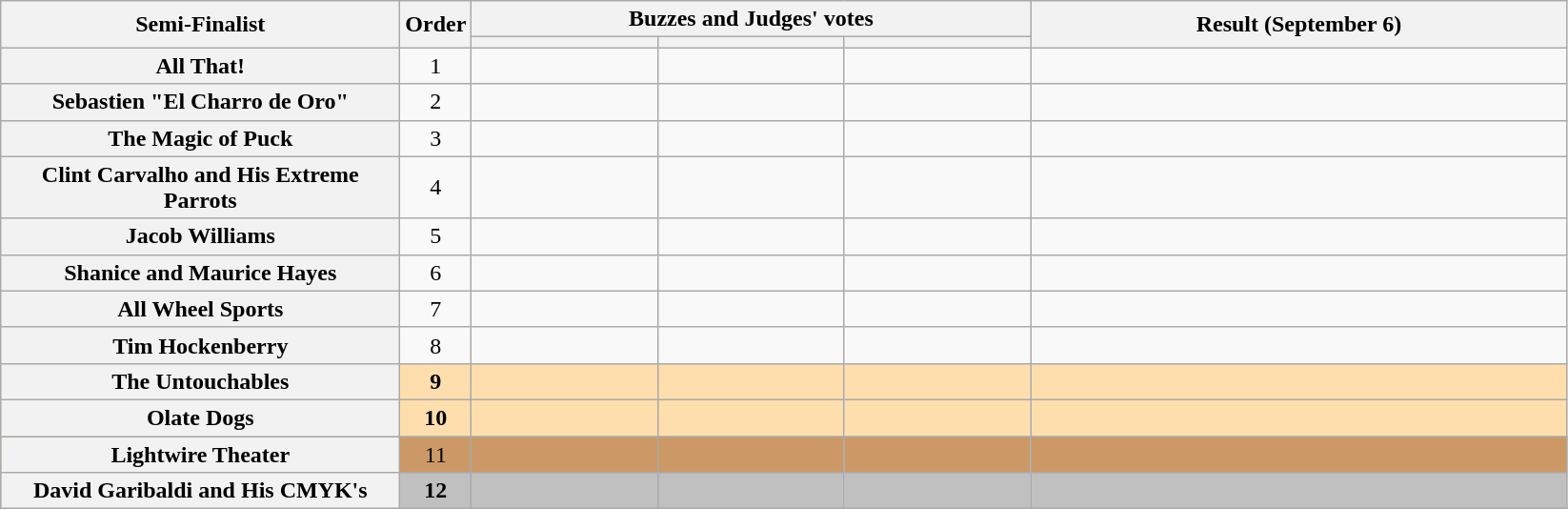<table class="wikitable plainrowheaders sortable" style="text-align:center;">
<tr>
<th scope="col" rowspan="2" class="unsortable" style="width:17em;">Semi-Finalist</th>
<th scope="col" rowspan="2" style="width:1em;">Order</th>
<th scope="col" colspan="3" class="unsortable" style="width:24em;">Buzzes and Judges' votes</th>
<th scope="col" rowspan="2" style="width:23em;">Result (September 6) </th>
</tr>
<tr>
<th scope="col" class="unsortable" style="width:6em;"></th>
<th scope="col" class="unsortable" style="width:6em;"></th>
<th scope="col" class="unsortable" style="width:6em;"></th>
</tr>
<tr>
<th scope="row">All That!</th>
<td>1</td>
<td style="text-align:center;"></td>
<td style="text-align:center;"></td>
<td style="text-align:center;"></td>
<td></td>
</tr>
<tr>
<th scope="row">Sebastien "El Charro de Oro"</th>
<td>2</td>
<td style="text-align:center;"></td>
<td style="text-align:center;"></td>
<td style="text-align:center;"></td>
<td></td>
</tr>
<tr>
<th scope="row">The Magic of Puck</th>
<td>3</td>
<td style="text-align:center;"></td>
<td style="text-align:center;"></td>
<td style="text-align:center;"></td>
<td></td>
</tr>
<tr>
<th scope="row">Clint Carvalho and His Extreme Parrots</th>
<td>4</td>
<td style="text-align:center;"></td>
<td style="text-align:center;"></td>
<td style="text-align:center;"></td>
<td></td>
</tr>
<tr>
<th scope="row">Jacob Williams</th>
<td>5</td>
<td style="text-align:center;"></td>
<td style="text-align:center;"></td>
<td style="text-align:center;"></td>
<td></td>
</tr>
<tr>
<th scope="row">Shanice and Maurice Hayes</th>
<td>6</td>
<td style="text-align:center;"></td>
<td style="text-align:center;"></td>
<td style="text-align:center;"></td>
<td></td>
</tr>
<tr>
<th scope="row">All Wheel Sports</th>
<td>7</td>
<td style="text-align:center;"></td>
<td style="text-align:center;"></td>
<td style="text-align:center;"></td>
<td></td>
</tr>
<tr>
<th scope="row">Tim Hockenberry</th>
<td>8</td>
<td style="text-align:center;"></td>
<td style="text-align:center;"></td>
<td style="text-align:center;"></td>
<td></td>
</tr>
<tr style="background:NavajoWhite;">
<th scope="row"><strong>The Untouchables</strong></th>
<td><strong>9</strong></td>
<td style="text-align:center;"></td>
<td style="text-align:center;"></td>
<td style="text-align:center;"></td>
<td><strong></strong></td>
</tr>
<tr style="background:NavajoWhite;">
<th scope="row"><strong>Olate Dogs</strong></th>
<td><strong>10</strong></td>
<td style="text-align:center;"></td>
<td style="text-align:center;"></td>
<td style="text-align:center;"></td>
<td><strong></strong></td>
</tr>
<tr style="background:#c96">
<th scope="row">Lightwire Theater</th>
<td>11</td>
<td style="text-align:center;"></td>
<td style="text-align:center;"></td>
<td style="text-align:center;"></td>
<td></td>
</tr>
<tr style="background:silver">
<th scope="row"><strong>David Garibaldi and His CMYK's</strong></th>
<td><strong>12</strong></td>
<td style="text-align:center;"></td>
<td style="text-align:center;"></td>
<td style="text-align:center;"></td>
<td><strong></strong></td>
</tr>
</table>
